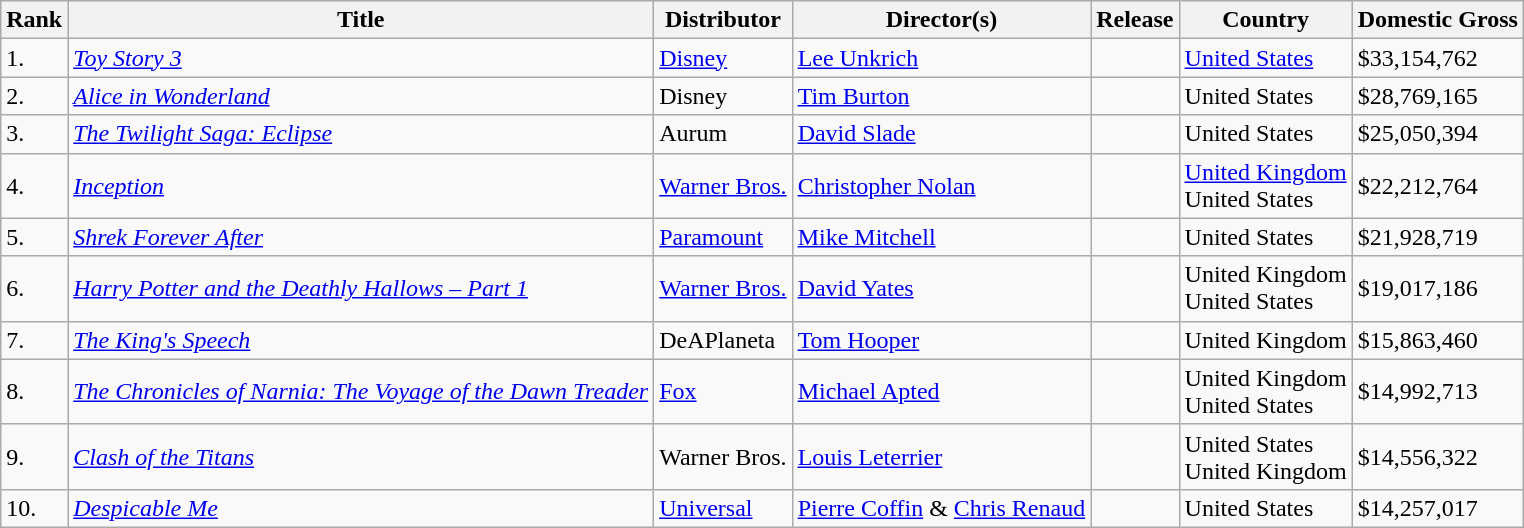<table class="wikitable sortable" style="margin:auto; margin:auto;">
<tr>
<th>Rank</th>
<th>Title</th>
<th>Distributor</th>
<th>Director(s)</th>
<th>Release</th>
<th>Country</th>
<th>Domestic Gross</th>
</tr>
<tr>
<td>1.</td>
<td><em><a href='#'>Toy Story 3</a></em></td>
<td><a href='#'>Disney</a></td>
<td><a href='#'>Lee Unkrich</a></td>
<td></td>
<td><a href='#'>United States</a></td>
<td>$33,154,762</td>
</tr>
<tr>
<td>2.</td>
<td><em><a href='#'>Alice in Wonderland</a></em></td>
<td>Disney</td>
<td><a href='#'>Tim Burton</a></td>
<td></td>
<td>United States</td>
<td>$28,769,165</td>
</tr>
<tr>
<td>3.</td>
<td><em><a href='#'>The Twilight Saga: Eclipse</a></em></td>
<td>Aurum</td>
<td><a href='#'>David Slade</a></td>
<td></td>
<td>United States</td>
<td>$25,050,394</td>
</tr>
<tr>
<td>4.</td>
<td><em><a href='#'>Inception</a></em></td>
<td><a href='#'>Warner Bros.</a></td>
<td><a href='#'>Christopher Nolan</a></td>
<td></td>
<td><a href='#'>United Kingdom</a><br>United States</td>
<td>$22,212,764</td>
</tr>
<tr>
<td>5.</td>
<td><em><a href='#'>Shrek Forever After</a></em></td>
<td><a href='#'>Paramount</a></td>
<td><a href='#'>Mike Mitchell</a></td>
<td></td>
<td>United States</td>
<td>$21,928,719</td>
</tr>
<tr>
<td>6.</td>
<td><em><a href='#'>Harry Potter and the Deathly Hallows – Part 1</a></em></td>
<td><a href='#'>Warner Bros.</a></td>
<td><a href='#'>David Yates</a></td>
<td></td>
<td>United Kingdom<br>United States</td>
<td>$19,017,186</td>
</tr>
<tr>
<td>7.</td>
<td><em><a href='#'>The King's Speech</a></em></td>
<td>DeAPlaneta</td>
<td><a href='#'>Tom Hooper</a></td>
<td></td>
<td>United Kingdom</td>
<td>$15,863,460</td>
</tr>
<tr>
<td>8.</td>
<td><em><a href='#'>The Chronicles of Narnia: The Voyage of the Dawn Treader</a></em></td>
<td><a href='#'>Fox</a></td>
<td><a href='#'>Michael Apted</a></td>
<td></td>
<td>United Kingdom<br>United States</td>
<td>$14,992,713</td>
</tr>
<tr>
<td>9.</td>
<td><em><a href='#'>Clash of the Titans</a></em></td>
<td>Warner Bros.</td>
<td><a href='#'>Louis Leterrier</a></td>
<td></td>
<td>United States<br>United Kingdom</td>
<td>$14,556,322</td>
</tr>
<tr>
<td>10.</td>
<td><em><a href='#'>Despicable Me</a></em></td>
<td><a href='#'>Universal</a></td>
<td><a href='#'>Pierre Coffin</a> & <a href='#'>Chris Renaud</a></td>
<td></td>
<td>United States</td>
<td>$14,257,017</td>
</tr>
</table>
